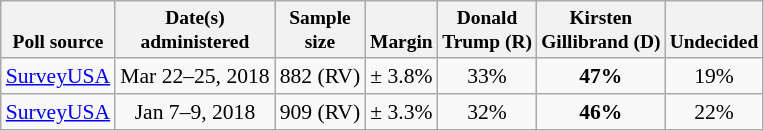<table class="wikitable" style="font-size:90%;text-align:center;">
<tr valign=bottom style="font-size:90%;">
<th>Poll source</th>
<th>Date(s)<br>administered</th>
<th>Sample<br>size</th>
<th>Margin<br></th>
<th>Donald<br>Trump (R)</th>
<th>Kirsten<br>Gillibrand (D)</th>
<th>Undecided</th>
</tr>
<tr>
<td style="text-align:left;"><a href='#'>SurveyUSA</a></td>
<td>Mar 22–25, 2018</td>
<td>882 (RV)</td>
<td>± 3.8%</td>
<td>33%</td>
<td><strong>47%</strong></td>
<td>19%</td>
</tr>
<tr>
<td style="text-align:left;"><a href='#'>SurveyUSA</a></td>
<td>Jan 7–9, 2018</td>
<td>909 (RV)</td>
<td>± 3.3%</td>
<td>32%</td>
<td><strong>46%</strong></td>
<td>22%</td>
</tr>
</table>
